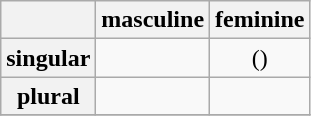<table class="wikitable" style="text-align:center;">
<tr>
<th></th>
<th>masculine</th>
<th>feminine</th>
</tr>
<tr>
<th>singular</th>
<td></td>
<td> ()</td>
</tr>
<tr>
<th>plural</th>
<td></td>
<td></td>
</tr>
<tr>
</tr>
</table>
